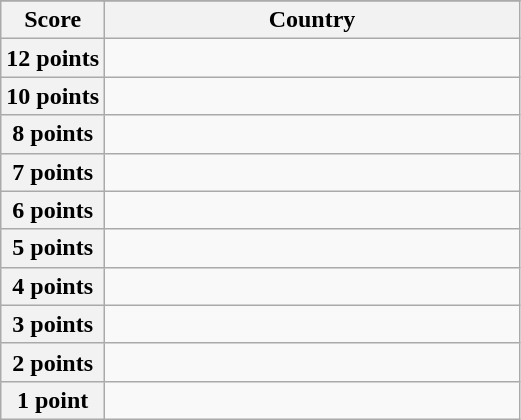<table class="wikitable">
<tr>
</tr>
<tr>
<th scope="col" width="20%">Score</th>
<th scope="col">Country</th>
</tr>
<tr>
<th scope="row">12 points</th>
<td></td>
</tr>
<tr>
<th scope="row">10 points</th>
<td></td>
</tr>
<tr>
<th scope="row">8 points</th>
<td></td>
</tr>
<tr>
<th scope="row">7 points</th>
<td></td>
</tr>
<tr>
<th scope="row">6 points</th>
<td></td>
</tr>
<tr>
<th scope="row">5 points</th>
<td></td>
</tr>
<tr>
<th scope="row">4 points</th>
<td></td>
</tr>
<tr>
<th scope="row">3 points</th>
<td></td>
</tr>
<tr>
<th scope="row">2 points</th>
<td></td>
</tr>
<tr>
<th scope="row">1 point</th>
<td></td>
</tr>
</table>
